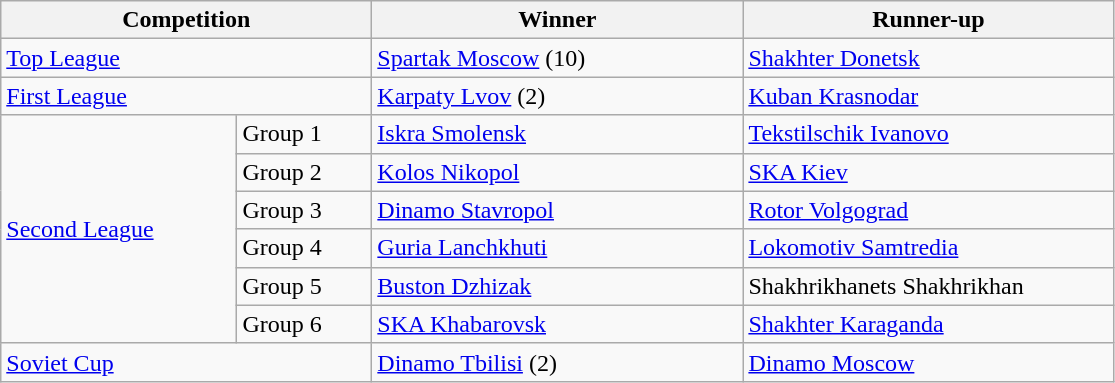<table class="wikitable">
<tr>
<th style="width:15em" colspan=2>Competition</th>
<th style="width:15em">Winner</th>
<th style="width:15em">Runner-up</th>
</tr>
<tr>
<td colspan=2><a href='#'>Top League</a></td>
<td><a href='#'>Spartak Moscow</a> (10)</td>
<td><a href='#'>Shakhter Donetsk</a></td>
</tr>
<tr>
<td colspan=2><a href='#'>First League</a></td>
<td><a href='#'>Karpaty Lvov</a> (2)</td>
<td><a href='#'>Kuban Krasnodar</a></td>
</tr>
<tr>
<td rowspan=6><a href='#'>Second League</a></td>
<td>Group 1</td>
<td><a href='#'>Iskra Smolensk</a></td>
<td><a href='#'>Tekstilschik Ivanovo</a></td>
</tr>
<tr>
<td>Group 2</td>
<td><a href='#'>Kolos Nikopol</a></td>
<td><a href='#'>SKA Kiev</a></td>
</tr>
<tr>
<td>Group 3</td>
<td><a href='#'>Dinamo Stavropol</a></td>
<td><a href='#'>Rotor Volgograd</a></td>
</tr>
<tr>
<td>Group 4</td>
<td><a href='#'>Guria Lanchkhuti</a></td>
<td><a href='#'>Lokomotiv Samtredia</a></td>
</tr>
<tr>
<td>Group 5</td>
<td><a href='#'>Buston Dzhizak</a></td>
<td>Shakhrikhanets Shakhrikhan</td>
</tr>
<tr>
<td>Group 6</td>
<td><a href='#'>SKA Khabarovsk</a></td>
<td><a href='#'>Shakhter Karaganda</a></td>
</tr>
<tr>
<td colspan=2><a href='#'>Soviet Cup</a></td>
<td><a href='#'>Dinamo Tbilisi</a> (2)</td>
<td><a href='#'>Dinamo Moscow</a></td>
</tr>
</table>
